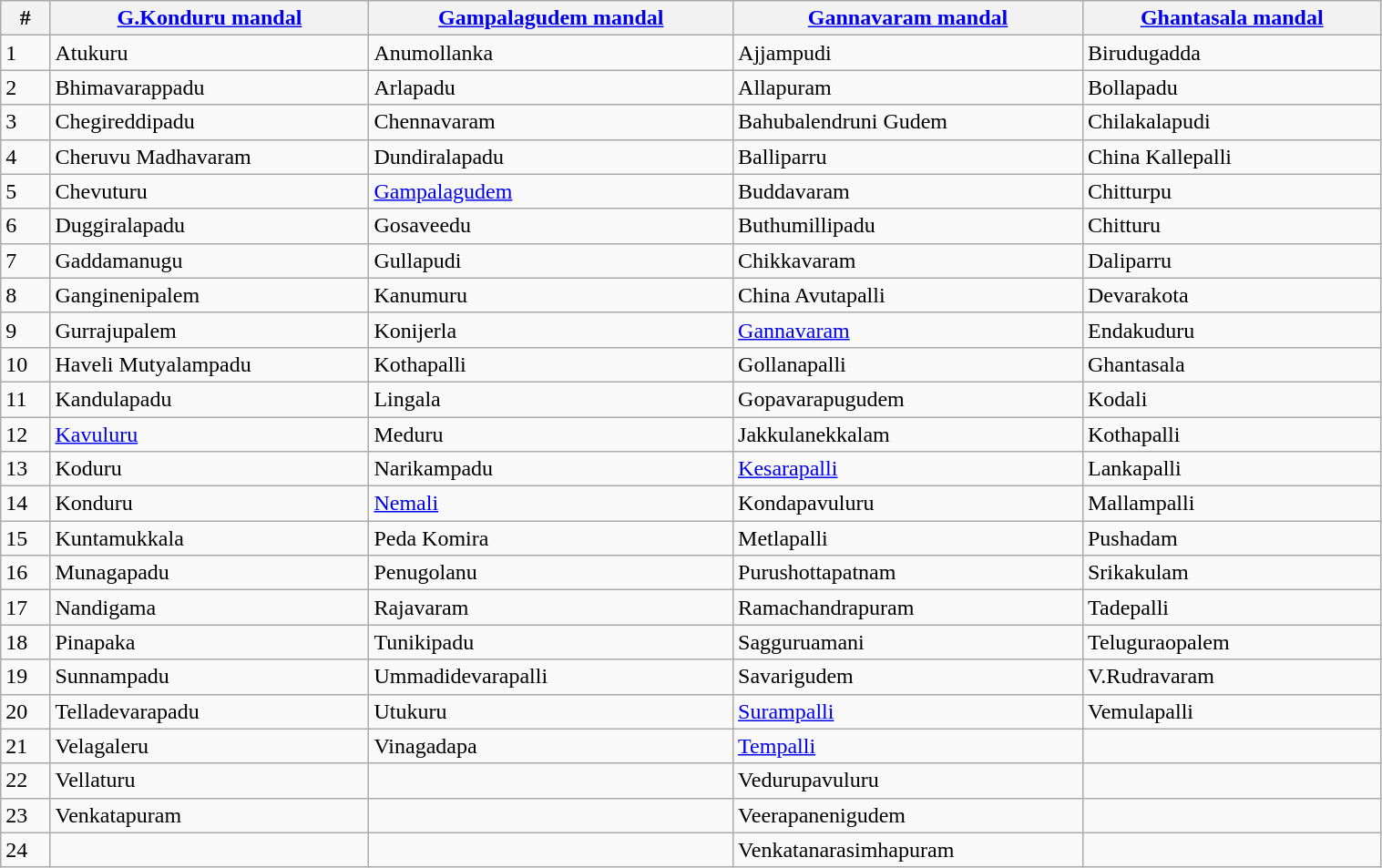<table class="wikitable" style="width:80%;">
<tr>
<th>#</th>
<th><a href='#'>G.Konduru mandal</a></th>
<th><a href='#'>Gampalagudem mandal</a></th>
<th><a href='#'>Gannavaram mandal</a></th>
<th><a href='#'>Ghantasala mandal</a></th>
</tr>
<tr>
<td>1</td>
<td>Atukuru</td>
<td>Anumollanka</td>
<td>Ajjampudi</td>
<td>Birudugadda</td>
</tr>
<tr>
<td>2</td>
<td>Bhimavarappadu</td>
<td>Arlapadu</td>
<td>Allapuram</td>
<td>Bollapadu</td>
</tr>
<tr>
<td>3</td>
<td>Chegireddipadu</td>
<td>Chennavaram</td>
<td>Bahubalendruni Gudem</td>
<td>Chilakalapudi</td>
</tr>
<tr>
<td>4</td>
<td>Cheruvu Madhavaram</td>
<td>Dundiralapadu</td>
<td>Balliparru</td>
<td>China Kallepalli</td>
</tr>
<tr>
<td>5</td>
<td>Chevuturu</td>
<td><a href='#'>Gampalagudem</a></td>
<td>Buddavaram</td>
<td>Chitturpu</td>
</tr>
<tr>
<td>6</td>
<td>Duggiralapadu</td>
<td>Gosaveedu</td>
<td>Buthumillipadu</td>
<td>Chitturu</td>
</tr>
<tr>
<td>7</td>
<td>Gaddamanugu</td>
<td>Gullapudi</td>
<td>Chikkavaram</td>
<td>Daliparru</td>
</tr>
<tr>
<td>8</td>
<td>Ganginenipalem</td>
<td>Kanumuru</td>
<td>China Avutapalli</td>
<td>Devarakota</td>
</tr>
<tr>
<td>9</td>
<td>Gurrajupalem</td>
<td>Konijerla</td>
<td><a href='#'>Gannavaram</a></td>
<td>Endakuduru</td>
</tr>
<tr>
<td>10</td>
<td>Haveli Mutyalampadu</td>
<td>Kothapalli</td>
<td>Gollanapalli</td>
<td>Ghantasala</td>
</tr>
<tr>
<td>11</td>
<td>Kandulapadu</td>
<td>Lingala</td>
<td>Gopavarapugudem</td>
<td>Kodali</td>
</tr>
<tr>
<td>12</td>
<td><a href='#'>Kavuluru</a></td>
<td>Meduru</td>
<td>Jakkulanekkalam</td>
<td>Kothapalli</td>
</tr>
<tr>
<td>13</td>
<td>Koduru</td>
<td>Narikampadu</td>
<td><a href='#'>Kesarapalli</a></td>
<td>Lankapalli</td>
</tr>
<tr>
<td>14</td>
<td>Konduru</td>
<td><a href='#'>Nemali</a></td>
<td>Kondapavuluru</td>
<td>Mallampalli</td>
</tr>
<tr>
<td>15</td>
<td>Kuntamukkala</td>
<td>Peda Komira</td>
<td>Metlapalli</td>
<td>Pushadam</td>
</tr>
<tr>
<td>16</td>
<td>Munagapadu</td>
<td>Penugolanu</td>
<td>Purushottapatnam</td>
<td>Srikakulam</td>
</tr>
<tr>
<td>17</td>
<td>Nandigama</td>
<td>Rajavaram</td>
<td>Ramachandrapuram</td>
<td>Tadepalli</td>
</tr>
<tr>
<td>18</td>
<td>Pinapaka</td>
<td>Tunikipadu</td>
<td>Sagguruamani</td>
<td>Teluguraopalem</td>
</tr>
<tr>
<td>19</td>
<td>Sunnampadu</td>
<td>Ummadidevarapalli</td>
<td>Savarigudem</td>
<td>V.Rudravaram</td>
</tr>
<tr>
<td>20</td>
<td>Telladevarapadu</td>
<td>Utukuru</td>
<td><a href='#'>Surampalli</a></td>
<td>Vemulapalli</td>
</tr>
<tr>
<td>21</td>
<td>Velagaleru</td>
<td>Vinagadapa</td>
<td><a href='#'>Tempalli</a></td>
<td></td>
</tr>
<tr>
<td>22</td>
<td>Vellaturu</td>
<td></td>
<td>Vedurupavuluru</td>
<td></td>
</tr>
<tr>
<td>23</td>
<td>Venkatapuram</td>
<td></td>
<td>Veerapanenigudem</td>
<td></td>
</tr>
<tr>
<td>24</td>
<td></td>
<td></td>
<td>Venkatanarasimhapuram</td>
<td></td>
</tr>
</table>
